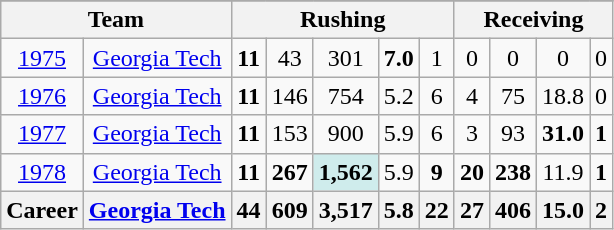<table class="wikitable" style="text-align:center;">
<tr>
</tr>
<tr>
<th colspan=2>Team</th>
<th colspan=5>Rushing</th>
<th colspan=5>Receiving</th>
</tr>
<tr>
<td><a href='#'>1975</a></td>
<td><a href='#'>Georgia Tech</a></td>
<td><strong>11</strong></td>
<td>43</td>
<td>301</td>
<td><strong>7.0</strong></td>
<td>1</td>
<td>0</td>
<td>0</td>
<td>0</td>
<td>0</td>
</tr>
<tr>
<td><a href='#'>1976</a></td>
<td><a href='#'>Georgia Tech</a></td>
<td><strong>11</strong></td>
<td>146</td>
<td>754</td>
<td>5.2</td>
<td>6</td>
<td>4</td>
<td>75</td>
<td>18.8</td>
<td>0</td>
</tr>
<tr>
<td><a href='#'>1977</a></td>
<td><a href='#'>Georgia Tech</a></td>
<td><strong>11</strong></td>
<td>153</td>
<td>900</td>
<td>5.9</td>
<td>6</td>
<td>3</td>
<td>93</td>
<td><strong>31.0</strong></td>
<td><strong>1</strong></td>
</tr>
<tr>
<td><a href='#'>1978</a></td>
<td><a href='#'>Georgia Tech</a></td>
<td><strong>11</strong></td>
<td><strong>267</strong></td>
<td style="background:#cfecec;"><strong>1,562</strong></td>
<td>5.9</td>
<td><strong>9</strong></td>
<td><strong>20</strong></td>
<td><strong>238</strong></td>
<td>11.9</td>
<td><strong>1</strong></td>
</tr>
<tr>
<th>Career</th>
<th><a href='#'>Georgia Tech</a></th>
<th>44</th>
<th>609</th>
<th>3,517</th>
<th>5.8</th>
<th>22</th>
<th>27</th>
<th>406</th>
<th>15.0</th>
<th>2</th>
</tr>
</table>
